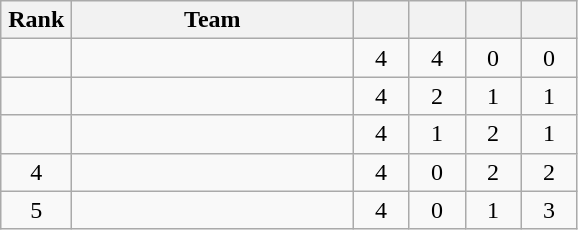<table class="wikitable" style="text-align: center;">
<tr>
<th width=40>Rank</th>
<th width=180>Team</th>
<th width=30></th>
<th width=30></th>
<th width=30></th>
<th width=30></th>
</tr>
<tr>
<td></td>
<td align=left></td>
<td>4</td>
<td>4</td>
<td>0</td>
<td>0</td>
</tr>
<tr>
<td></td>
<td align=left></td>
<td>4</td>
<td>2</td>
<td>1</td>
<td>1</td>
</tr>
<tr>
<td></td>
<td align=left></td>
<td>4</td>
<td>1</td>
<td>2</td>
<td>1</td>
</tr>
<tr>
<td>4</td>
<td align=left></td>
<td>4</td>
<td>0</td>
<td>2</td>
<td>2</td>
</tr>
<tr>
<td>5</td>
<td align=left></td>
<td>4</td>
<td>0</td>
<td>1</td>
<td>3</td>
</tr>
</table>
